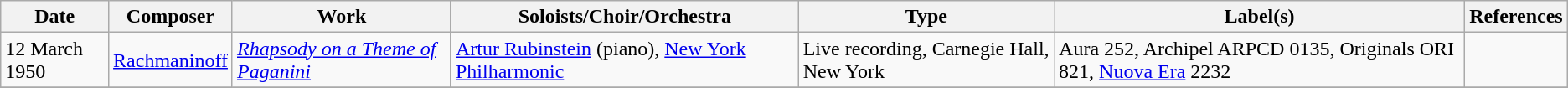<table class="wikitable">
<tr>
<th>Date</th>
<th>Composer</th>
<th>Work</th>
<th>Soloists/Choir/Orchestra</th>
<th>Type</th>
<th>Label(s)</th>
<th>References</th>
</tr>
<tr>
<td>12 March 1950</td>
<td><a href='#'>Rachmaninoff</a></td>
<td><em><a href='#'>Rhapsody on a Theme of Paganini</a></em></td>
<td><a href='#'>Artur Rubinstein</a> (piano), <a href='#'>New York Philharmonic</a></td>
<td>Live recording, Carnegie Hall, New York</td>
<td>Aura 252, Archipel ARPCD 0135, Originals ORI 821, <a href='#'>Nuova Era</a> 2232</td>
<td></td>
</tr>
<tr>
</tr>
</table>
